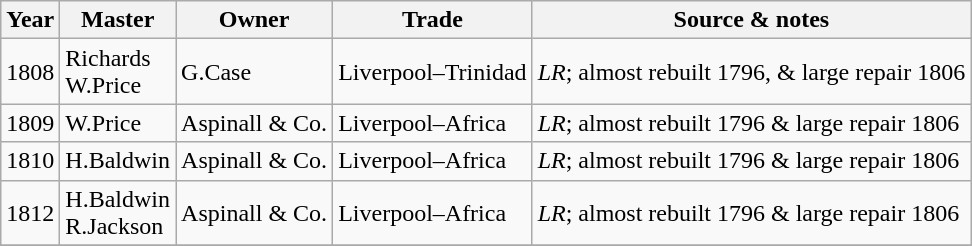<table class=" wikitable">
<tr>
<th>Year</th>
<th>Master</th>
<th>Owner</th>
<th>Trade</th>
<th>Source & notes</th>
</tr>
<tr>
<td>1808</td>
<td>Richards<br>W.Price</td>
<td>G.Case</td>
<td>Liverpool–Trinidad</td>
<td><em>LR</em>; almost rebuilt 1796, & large repair 1806</td>
</tr>
<tr>
<td>1809</td>
<td>W.Price</td>
<td>Aspinall & Co.</td>
<td>Liverpool–Africa</td>
<td><em>LR</em>; almost rebuilt 1796 & large repair 1806</td>
</tr>
<tr>
<td>1810</td>
<td>H.Baldwin</td>
<td>Aspinall & Co.</td>
<td>Liverpool–Africa</td>
<td><em>LR</em>; almost rebuilt 1796 & large repair 1806</td>
</tr>
<tr>
<td>1812</td>
<td>H.Baldwin<br>R.Jackson</td>
<td>Aspinall & Co.</td>
<td>Liverpool–Africa</td>
<td><em>LR</em>; almost rebuilt 1796 & large repair 1806</td>
</tr>
<tr>
</tr>
</table>
